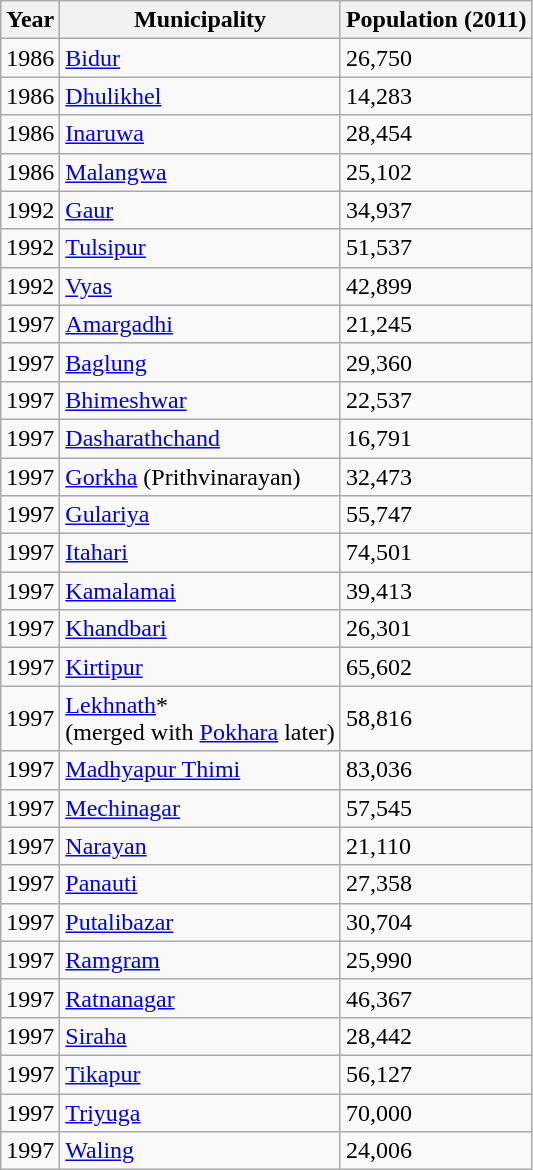<table class="wikitable sortable">
<tr>
<th>Year</th>
<th>Municipality</th>
<th>Population (2011)</th>
</tr>
<tr>
<td>1986</td>
<td><a href='#'>Bidur</a></td>
<td>26,750</td>
</tr>
<tr>
<td>1986</td>
<td><a href='#'>Dhulikhel</a></td>
<td>14,283</td>
</tr>
<tr>
<td>1986</td>
<td><a href='#'>Inaruwa</a></td>
<td>28,454</td>
</tr>
<tr>
<td>1986</td>
<td><a href='#'>Malangwa</a></td>
<td>25,102</td>
</tr>
<tr>
<td>1992</td>
<td><a href='#'>Gaur</a></td>
<td>34,937</td>
</tr>
<tr>
<td>1992</td>
<td><a href='#'>Tulsipur</a></td>
<td>51,537</td>
</tr>
<tr>
<td>1992</td>
<td><a href='#'>Vyas</a></td>
<td>42,899</td>
</tr>
<tr>
<td>1997</td>
<td><a href='#'>Amargadhi</a></td>
<td>21,245</td>
</tr>
<tr>
<td>1997</td>
<td><a href='#'>Baglung</a></td>
<td>29,360</td>
</tr>
<tr>
<td>1997</td>
<td><a href='#'>Bhimeshwar</a></td>
<td>22,537</td>
</tr>
<tr>
<td>1997</td>
<td><a href='#'>Dasharathchand</a></td>
<td>16,791</td>
</tr>
<tr>
<td>1997</td>
<td><a href='#'>Gorkha</a> (Prithvinarayan)</td>
<td>32,473</td>
</tr>
<tr>
<td>1997</td>
<td><a href='#'>Gulariya</a></td>
<td>55,747</td>
</tr>
<tr>
<td>1997</td>
<td><a href='#'>Itahari</a></td>
<td>74,501</td>
</tr>
<tr>
<td>1997</td>
<td><a href='#'>Kamalamai</a></td>
<td>39,413</td>
</tr>
<tr>
<td>1997</td>
<td><a href='#'>Khandbari</a></td>
<td>26,301</td>
</tr>
<tr>
<td>1997</td>
<td><a href='#'>Kirtipur</a></td>
<td>65,602</td>
</tr>
<tr>
<td>1997</td>
<td><a href='#'>Lekhnath</a>*<br>(merged with <a href='#'>Pokhara</a> later)</td>
<td>58,816</td>
</tr>
<tr>
<td>1997</td>
<td><a href='#'>Madhyapur Thimi</a></td>
<td>83,036</td>
</tr>
<tr>
<td>1997</td>
<td><a href='#'>Mechinagar</a></td>
<td>57,545</td>
</tr>
<tr>
<td>1997</td>
<td><a href='#'>Narayan</a></td>
<td>21,110</td>
</tr>
<tr>
<td>1997</td>
<td><a href='#'>Panauti</a></td>
<td>27,358</td>
</tr>
<tr>
<td>1997</td>
<td><a href='#'>Putalibazar</a></td>
<td>30,704</td>
</tr>
<tr>
<td>1997</td>
<td><a href='#'>Ramgram</a></td>
<td>25,990</td>
</tr>
<tr>
<td>1997</td>
<td><a href='#'>Ratnanagar</a></td>
<td>46,367</td>
</tr>
<tr>
<td>1997</td>
<td><a href='#'>Siraha</a></td>
<td>28,442</td>
</tr>
<tr>
<td>1997</td>
<td><a href='#'>Tikapur</a></td>
<td>56,127</td>
</tr>
<tr>
<td>1997</td>
<td><a href='#'>Triyuga</a></td>
<td>70,000</td>
</tr>
<tr>
<td>1997</td>
<td><a href='#'>Waling</a></td>
<td>24,006</td>
</tr>
</table>
